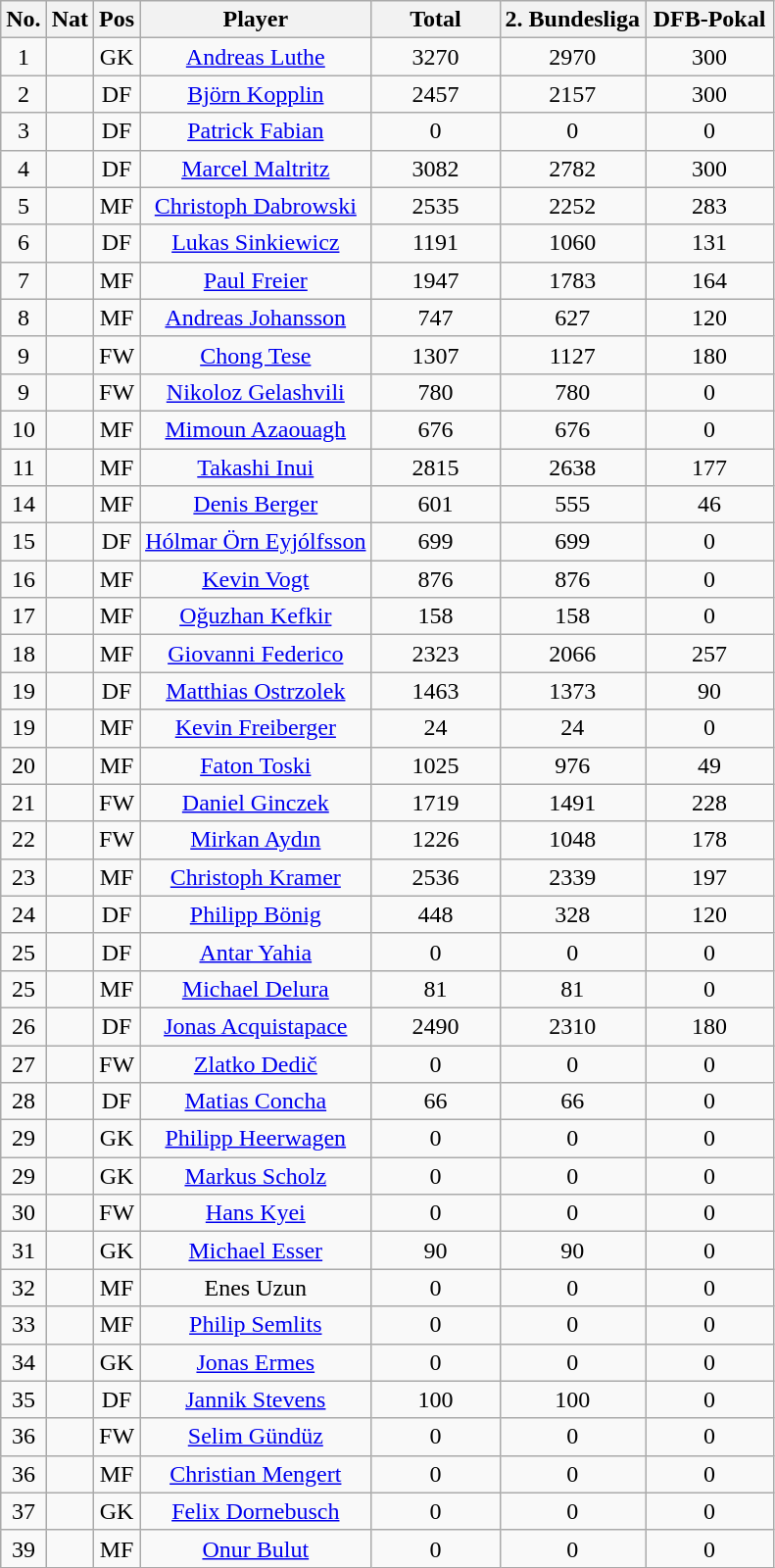<table class="wikitable sortable" style="text-align:center;">
<tr>
<th>No.</th>
<th>Nat</th>
<th>Pos</th>
<th>Player</th>
<th width="80">Total</th>
<th width="80">2. Bundesliga</th>
<th width="80">DFB-Pokal</th>
</tr>
<tr>
<td>1</td>
<td></td>
<td>GK</td>
<td><a href='#'>Andreas Luthe</a></td>
<td>3270</td>
<td>2970</td>
<td>300</td>
</tr>
<tr>
<td>2</td>
<td></td>
<td>DF</td>
<td><a href='#'>Björn Kopplin</a></td>
<td>2457</td>
<td>2157</td>
<td>300</td>
</tr>
<tr>
<td>3</td>
<td></td>
<td>DF</td>
<td><a href='#'>Patrick Fabian</a></td>
<td>0</td>
<td>0</td>
<td>0</td>
</tr>
<tr>
<td>4</td>
<td></td>
<td>DF</td>
<td><a href='#'>Marcel Maltritz</a></td>
<td>3082</td>
<td>2782</td>
<td>300</td>
</tr>
<tr>
<td>5</td>
<td></td>
<td>MF</td>
<td><a href='#'>Christoph Dabrowski</a></td>
<td>2535</td>
<td>2252</td>
<td>283</td>
</tr>
<tr>
<td>6</td>
<td></td>
<td>DF</td>
<td><a href='#'>Lukas Sinkiewicz</a></td>
<td>1191</td>
<td>1060</td>
<td>131</td>
</tr>
<tr>
<td>7</td>
<td></td>
<td>MF</td>
<td><a href='#'>Paul Freier</a></td>
<td>1947</td>
<td>1783</td>
<td>164</td>
</tr>
<tr>
<td>8</td>
<td></td>
<td>MF</td>
<td><a href='#'>Andreas Johansson</a></td>
<td>747</td>
<td>627</td>
<td>120</td>
</tr>
<tr>
<td>9</td>
<td></td>
<td>FW</td>
<td><a href='#'>Chong Tese</a></td>
<td>1307</td>
<td>1127</td>
<td>180</td>
</tr>
<tr>
<td>9</td>
<td></td>
<td>FW</td>
<td><a href='#'>Nikoloz Gelashvili</a></td>
<td>780</td>
<td>780</td>
<td>0</td>
</tr>
<tr>
<td>10</td>
<td></td>
<td>MF</td>
<td><a href='#'>Mimoun Azaouagh</a></td>
<td>676</td>
<td>676</td>
<td>0</td>
</tr>
<tr>
<td>11</td>
<td></td>
<td>MF</td>
<td><a href='#'>Takashi Inui</a></td>
<td>2815</td>
<td>2638</td>
<td>177</td>
</tr>
<tr>
<td>14</td>
<td></td>
<td>MF</td>
<td><a href='#'>Denis Berger</a></td>
<td>601</td>
<td>555</td>
<td>46</td>
</tr>
<tr>
<td>15</td>
<td></td>
<td>DF</td>
<td><a href='#'>Hólmar Örn Eyjólfsson</a></td>
<td>699</td>
<td>699</td>
<td>0</td>
</tr>
<tr>
<td>16</td>
<td></td>
<td>MF</td>
<td><a href='#'>Kevin Vogt</a></td>
<td>876</td>
<td>876</td>
<td>0</td>
</tr>
<tr>
<td>17</td>
<td></td>
<td>MF</td>
<td><a href='#'>Oğuzhan Kefkir</a></td>
<td>158</td>
<td>158</td>
<td>0</td>
</tr>
<tr>
<td>18</td>
<td></td>
<td>MF</td>
<td><a href='#'>Giovanni Federico</a></td>
<td>2323</td>
<td>2066</td>
<td>257</td>
</tr>
<tr>
<td>19</td>
<td></td>
<td>DF</td>
<td><a href='#'>Matthias Ostrzolek</a></td>
<td>1463</td>
<td>1373</td>
<td>90</td>
</tr>
<tr>
<td>19</td>
<td></td>
<td>MF</td>
<td><a href='#'>Kevin Freiberger</a></td>
<td>24</td>
<td>24</td>
<td>0</td>
</tr>
<tr>
<td>20</td>
<td></td>
<td>MF</td>
<td><a href='#'>Faton Toski</a></td>
<td>1025</td>
<td>976</td>
<td>49</td>
</tr>
<tr>
<td>21</td>
<td></td>
<td>FW</td>
<td><a href='#'>Daniel Ginczek</a></td>
<td>1719</td>
<td>1491</td>
<td>228</td>
</tr>
<tr>
<td>22</td>
<td></td>
<td>FW</td>
<td><a href='#'>Mirkan Aydın</a></td>
<td>1226</td>
<td>1048</td>
<td>178</td>
</tr>
<tr>
<td>23</td>
<td></td>
<td>MF</td>
<td><a href='#'>Christoph Kramer</a></td>
<td>2536</td>
<td>2339</td>
<td>197</td>
</tr>
<tr>
<td>24</td>
<td></td>
<td>DF</td>
<td><a href='#'>Philipp Bönig</a></td>
<td>448</td>
<td>328</td>
<td>120</td>
</tr>
<tr>
<td>25</td>
<td></td>
<td>DF</td>
<td><a href='#'>Antar Yahia</a></td>
<td>0</td>
<td>0</td>
<td>0</td>
</tr>
<tr>
<td>25</td>
<td></td>
<td>MF</td>
<td><a href='#'>Michael Delura</a></td>
<td>81</td>
<td>81</td>
<td>0</td>
</tr>
<tr>
<td>26</td>
<td></td>
<td>DF</td>
<td><a href='#'>Jonas Acquistapace</a></td>
<td>2490</td>
<td>2310</td>
<td>180</td>
</tr>
<tr>
<td>27</td>
<td></td>
<td>FW</td>
<td><a href='#'>Zlatko Dedič</a></td>
<td>0</td>
<td>0</td>
<td>0</td>
</tr>
<tr>
<td>28</td>
<td></td>
<td>DF</td>
<td><a href='#'>Matias Concha</a></td>
<td>66</td>
<td>66</td>
<td>0</td>
</tr>
<tr>
<td>29</td>
<td></td>
<td>GK</td>
<td><a href='#'>Philipp Heerwagen</a></td>
<td>0</td>
<td>0</td>
<td>0</td>
</tr>
<tr>
<td>29</td>
<td></td>
<td>GK</td>
<td><a href='#'>Markus Scholz</a></td>
<td>0</td>
<td>0</td>
<td>0</td>
</tr>
<tr>
<td>30</td>
<td></td>
<td>FW</td>
<td><a href='#'>Hans Kyei</a></td>
<td>0</td>
<td>0</td>
<td>0</td>
</tr>
<tr>
<td>31</td>
<td></td>
<td>GK</td>
<td><a href='#'>Michael Esser</a></td>
<td>90</td>
<td>90</td>
<td>0</td>
</tr>
<tr>
<td>32</td>
<td></td>
<td>MF</td>
<td>Enes Uzun</td>
<td>0</td>
<td>0</td>
<td>0</td>
</tr>
<tr>
<td>33</td>
<td></td>
<td>MF</td>
<td><a href='#'>Philip Semlits</a></td>
<td>0</td>
<td>0</td>
<td>0</td>
</tr>
<tr>
<td>34</td>
<td></td>
<td>GK</td>
<td><a href='#'>Jonas Ermes</a></td>
<td>0</td>
<td>0</td>
<td>0</td>
</tr>
<tr>
<td>35</td>
<td></td>
<td>DF</td>
<td><a href='#'>Jannik Stevens</a></td>
<td>100</td>
<td>100</td>
<td>0</td>
</tr>
<tr>
<td>36</td>
<td></td>
<td>FW</td>
<td><a href='#'>Selim Gündüz</a></td>
<td>0</td>
<td>0</td>
<td>0</td>
</tr>
<tr>
<td>36</td>
<td></td>
<td>MF</td>
<td><a href='#'>Christian Mengert</a></td>
<td>0</td>
<td>0</td>
<td>0</td>
</tr>
<tr>
<td>37</td>
<td></td>
<td>GK</td>
<td><a href='#'>Felix Dornebusch</a></td>
<td>0</td>
<td>0</td>
<td>0</td>
</tr>
<tr>
<td>39</td>
<td></td>
<td>MF</td>
<td><a href='#'>Onur Bulut</a></td>
<td>0</td>
<td>0</td>
<td>0</td>
</tr>
</table>
